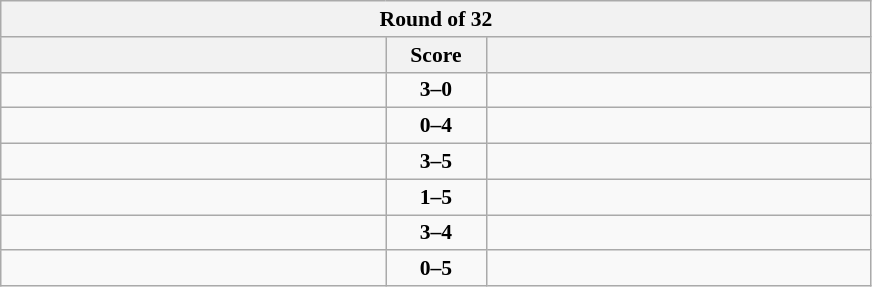<table class="wikitable" style="text-align: center; font-size:90% ">
<tr>
<th colspan=3>Round of 32</th>
</tr>
<tr>
<th align="right" width="250"></th>
<th width="60">Score</th>
<th align="left" width="250"></th>
</tr>
<tr>
<td align=left><strong></strong></td>
<td align=center><strong>3–0</strong></td>
<td align=left></td>
</tr>
<tr>
<td align=left></td>
<td align=center><strong>0–4</strong></td>
<td align=left><strong></strong></td>
</tr>
<tr>
<td align=left></td>
<td align=center><strong>3–5</strong></td>
<td align=left><strong></strong></td>
</tr>
<tr>
<td align=left></td>
<td align=center><strong>1–5</strong></td>
<td align=left><strong></strong></td>
</tr>
<tr>
<td align=left></td>
<td align=center><strong>3–4</strong></td>
<td align=left><strong></strong></td>
</tr>
<tr>
<td align=left></td>
<td align=center><strong>0–5</strong></td>
<td align=left><strong></strong></td>
</tr>
</table>
